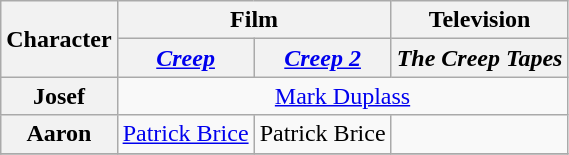<table class="wikitable" style="text-align:center;">
<tr>
<th rowspan="2">Character</th>
<th colspan="2" align="center">Film</th>
<th style="text-align: center;">Television</th>
</tr>
<tr>
<th style="text-align: center;"><em><a href='#'>Creep</a></em></th>
<th style="text-align: center;"><em><a href='#'>Creep 2</a></em></th>
<th style="text-align: center;"><em>The Creep Tapes</em></th>
</tr>
<tr>
<th>Josef<br></th>
<td colspan="3"><a href='#'>Mark Duplass</a></td>
</tr>
<tr>
<th>Aaron</th>
<td><a href='#'>Patrick Brice</a></td>
<td>Patrick Brice</td>
<td></td>
</tr>
<tr>
</tr>
</table>
